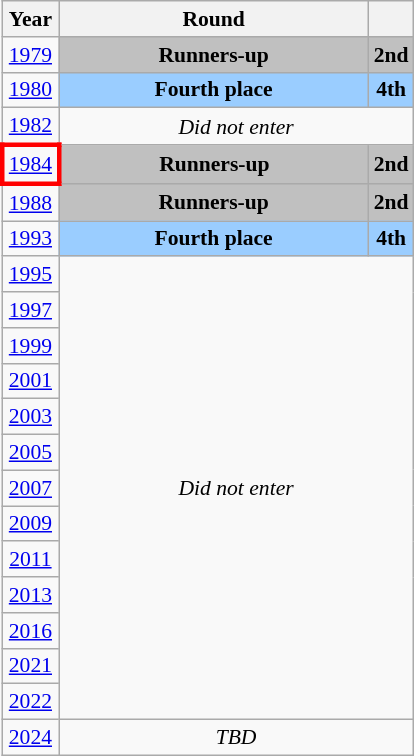<table class="wikitable" style="text-align: center; font-size:90%">
<tr>
<th>Year</th>
<th style="width:200px">Round</th>
<th></th>
</tr>
<tr>
<td><a href='#'>1979</a></td>
<td bgcolor=Silver><strong>Runners-up</strong></td>
<td bgcolor=Silver><strong>2nd</strong></td>
</tr>
<tr>
<td><a href='#'>1980</a></td>
<td bgcolor="9acdff"><strong>Fourth place</strong></td>
<td bgcolor="9acdff"><strong>4th</strong></td>
</tr>
<tr>
<td><a href='#'>1982</a></td>
<td colspan="2"><em>Did not enter</em></td>
</tr>
<tr>
<td style="border: 3px solid red"><a href='#'>1984</a></td>
<td bgcolor=Silver><strong>Runners-up</strong></td>
<td bgcolor=Silver><strong>2nd</strong></td>
</tr>
<tr>
<td><a href='#'>1988</a></td>
<td bgcolor=Silver><strong>Runners-up</strong></td>
<td bgcolor=Silver><strong>2nd</strong></td>
</tr>
<tr>
<td><a href='#'>1993</a></td>
<td bgcolor="9acdff"><strong>Fourth place</strong></td>
<td bgcolor="9acdff"><strong>4th</strong></td>
</tr>
<tr>
<td><a href='#'>1995</a></td>
<td colspan="2" rowspan="13"><em>Did not enter</em></td>
</tr>
<tr>
<td><a href='#'>1997</a></td>
</tr>
<tr>
<td><a href='#'>1999</a></td>
</tr>
<tr>
<td><a href='#'>2001</a></td>
</tr>
<tr>
<td><a href='#'>2003</a></td>
</tr>
<tr>
<td><a href='#'>2005</a></td>
</tr>
<tr>
<td><a href='#'>2007</a></td>
</tr>
<tr>
<td><a href='#'>2009</a></td>
</tr>
<tr>
<td><a href='#'>2011</a></td>
</tr>
<tr>
<td><a href='#'>2013</a></td>
</tr>
<tr>
<td><a href='#'>2016</a></td>
</tr>
<tr>
<td><a href='#'>2021</a></td>
</tr>
<tr>
<td><a href='#'>2022</a></td>
</tr>
<tr>
<td><a href='#'>2024</a></td>
<td colspan="2"><em>TBD</em></td>
</tr>
</table>
